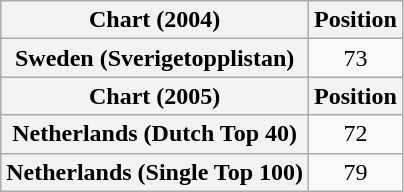<table class="wikitable plainrowheaders" style="text-align:center">
<tr>
<th scope="col">Chart (2004)</th>
<th scope="col">Position</th>
</tr>
<tr>
<th scope="row">Sweden (Sverigetopplistan)</th>
<td>73</td>
</tr>
<tr>
<th scope="col">Chart (2005)</th>
<th scope="col">Position</th>
</tr>
<tr>
<th scope="row">Netherlands (Dutch Top 40)</th>
<td>72</td>
</tr>
<tr>
<th scope="row">Netherlands (Single Top 100)</th>
<td>79</td>
</tr>
</table>
